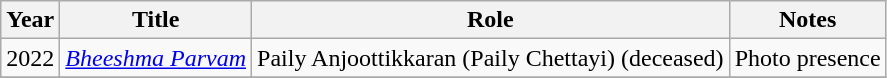<table class="wikitable sortable">
<tr>
<th>Year</th>
<th>Title</th>
<th>Role</th>
<th class="unsortable">Notes</th>
</tr>
<tr>
<td>2022</td>
<td><em><a href='#'>Bheeshma Parvam</a></em></td>
<td>Paily Anjoottikkaran (Paily Chettayi) (deceased)</td>
<td>Photo presence</td>
</tr>
<tr>
</tr>
</table>
